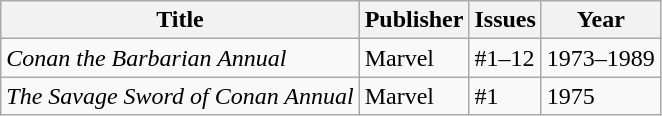<table class="wikitable">
<tr>
<th>Title</th>
<th>Publisher</th>
<th>Issues</th>
<th>Year</th>
</tr>
<tr>
<td><em>Conan the Barbarian Annual</em></td>
<td>Marvel</td>
<td>#1–12</td>
<td>1973–1989</td>
</tr>
<tr>
<td><em>The Savage Sword of Conan Annual</em></td>
<td>Marvel</td>
<td>#1</td>
<td>1975</td>
</tr>
</table>
